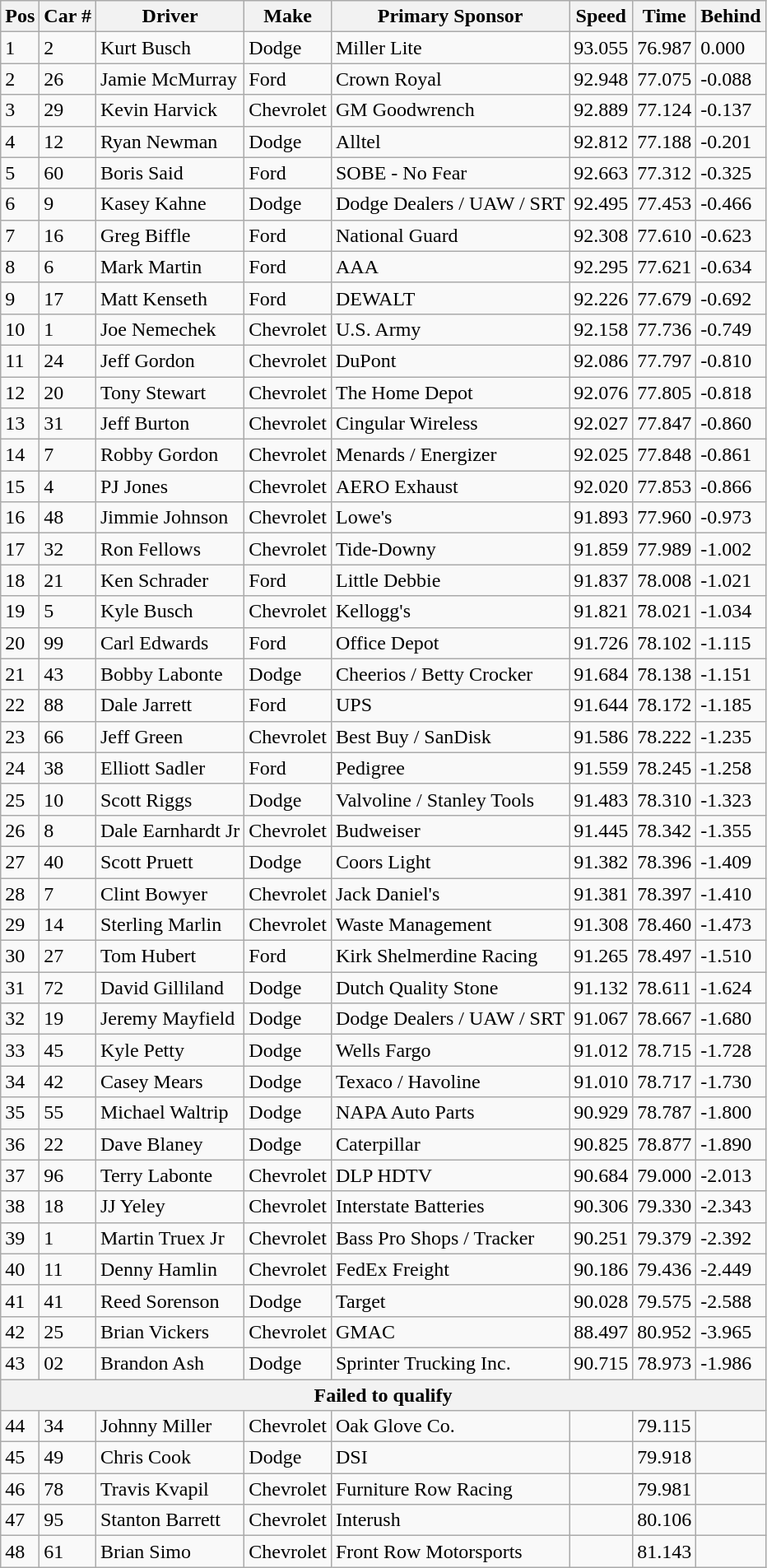<table class="wikitable">
<tr>
<th colspan="1" rowspan="1">Pos</th>
<th colspan="1" rowspan="1">Car #</th>
<th colspan="1" rowspan="1">Driver</th>
<th colspan="1" rowspan="1">Make</th>
<th colspan="1" rowspan="1">Primary Sponsor</th>
<th colspan="1" rowspan="1">Speed</th>
<th colspan="1" rowspan="1">Time</th>
<th colspan="1" rowspan="1">Behind</th>
</tr>
<tr>
<td>1</td>
<td>2</td>
<td>Kurt Busch</td>
<td>Dodge</td>
<td>Miller Lite</td>
<td>93.055</td>
<td>76.987</td>
<td>0.000</td>
</tr>
<tr>
<td>2</td>
<td>26</td>
<td>Jamie McMurray</td>
<td>Ford</td>
<td>Crown Royal</td>
<td>92.948</td>
<td>77.075</td>
<td>-0.088</td>
</tr>
<tr>
<td>3</td>
<td>29</td>
<td>Kevin Harvick</td>
<td>Chevrolet</td>
<td>GM Goodwrench</td>
<td>92.889</td>
<td>77.124</td>
<td>-0.137</td>
</tr>
<tr>
<td>4</td>
<td>12</td>
<td>Ryan Newman</td>
<td>Dodge</td>
<td>Alltel</td>
<td>92.812</td>
<td>77.188</td>
<td>-0.201</td>
</tr>
<tr>
<td>5</td>
<td>60</td>
<td>Boris Said</td>
<td>Ford</td>
<td>SOBE - No Fear</td>
<td>92.663</td>
<td>77.312</td>
<td>-0.325</td>
</tr>
<tr>
<td>6</td>
<td>9</td>
<td>Kasey Kahne</td>
<td>Dodge</td>
<td>Dodge Dealers / UAW / SRT</td>
<td>92.495</td>
<td>77.453</td>
<td>-0.466</td>
</tr>
<tr>
<td>7</td>
<td>16</td>
<td>Greg Biffle</td>
<td>Ford</td>
<td>National Guard</td>
<td>92.308</td>
<td>77.610</td>
<td>-0.623</td>
</tr>
<tr>
<td>8</td>
<td>6</td>
<td>Mark Martin</td>
<td>Ford</td>
<td>AAA</td>
<td>92.295</td>
<td>77.621</td>
<td>-0.634</td>
</tr>
<tr>
<td>9</td>
<td>17</td>
<td>Matt Kenseth</td>
<td>Ford</td>
<td>DEWALT</td>
<td>92.226</td>
<td>77.679</td>
<td>-0.692</td>
</tr>
<tr>
<td>10</td>
<td>1</td>
<td>Joe Nemechek</td>
<td>Chevrolet</td>
<td>U.S. Army</td>
<td>92.158</td>
<td>77.736</td>
<td>-0.749</td>
</tr>
<tr>
<td>11</td>
<td>24</td>
<td>Jeff Gordon</td>
<td>Chevrolet</td>
<td>DuPont</td>
<td>92.086</td>
<td>77.797</td>
<td>-0.810</td>
</tr>
<tr>
<td>12</td>
<td>20</td>
<td>Tony Stewart</td>
<td>Chevrolet</td>
<td>The Home Depot</td>
<td>92.076</td>
<td>77.805</td>
<td>-0.818</td>
</tr>
<tr>
<td>13</td>
<td>31</td>
<td>Jeff Burton</td>
<td>Chevrolet</td>
<td>Cingular Wireless</td>
<td>92.027</td>
<td>77.847</td>
<td>-0.860</td>
</tr>
<tr>
<td>14</td>
<td>7</td>
<td>Robby Gordon</td>
<td>Chevrolet</td>
<td>Menards / Energizer</td>
<td>92.025</td>
<td>77.848</td>
<td>-0.861</td>
</tr>
<tr>
<td>15</td>
<td>4</td>
<td>PJ Jones</td>
<td>Chevrolet</td>
<td>AERO Exhaust</td>
<td>92.020</td>
<td>77.853</td>
<td>-0.866</td>
</tr>
<tr>
<td>16</td>
<td>48</td>
<td>Jimmie Johnson</td>
<td>Chevrolet</td>
<td>Lowe's</td>
<td>91.893</td>
<td>77.960</td>
<td>-0.973</td>
</tr>
<tr>
<td>17</td>
<td>32</td>
<td>Ron Fellows</td>
<td>Chevrolet</td>
<td>Tide-Downy</td>
<td>91.859</td>
<td>77.989</td>
<td>-1.002</td>
</tr>
<tr>
<td>18</td>
<td>21</td>
<td>Ken Schrader</td>
<td>Ford</td>
<td>Little Debbie</td>
<td>91.837</td>
<td>78.008</td>
<td>-1.021</td>
</tr>
<tr>
<td>19</td>
<td>5</td>
<td>Kyle Busch</td>
<td>Chevrolet</td>
<td>Kellogg's</td>
<td>91.821</td>
<td>78.021</td>
<td>-1.034</td>
</tr>
<tr>
<td>20</td>
<td>99</td>
<td>Carl Edwards</td>
<td>Ford</td>
<td>Office Depot</td>
<td>91.726</td>
<td>78.102</td>
<td>-1.115</td>
</tr>
<tr>
<td>21</td>
<td>43</td>
<td>Bobby Labonte</td>
<td>Dodge</td>
<td>Cheerios / Betty Crocker</td>
<td>91.684</td>
<td>78.138</td>
<td>-1.151</td>
</tr>
<tr>
<td>22</td>
<td>88</td>
<td>Dale Jarrett</td>
<td>Ford</td>
<td>UPS</td>
<td>91.644</td>
<td>78.172</td>
<td>-1.185</td>
</tr>
<tr>
<td>23</td>
<td>66</td>
<td>Jeff Green</td>
<td>Chevrolet</td>
<td>Best Buy / SanDisk</td>
<td>91.586</td>
<td>78.222</td>
<td>-1.235</td>
</tr>
<tr>
<td>24</td>
<td>38</td>
<td>Elliott Sadler</td>
<td>Ford</td>
<td>Pedigree</td>
<td>91.559</td>
<td>78.245</td>
<td>-1.258</td>
</tr>
<tr>
<td>25</td>
<td>10</td>
<td>Scott Riggs</td>
<td>Dodge</td>
<td>Valvoline / Stanley Tools</td>
<td>91.483</td>
<td>78.310</td>
<td>-1.323</td>
</tr>
<tr>
<td>26</td>
<td>8</td>
<td>Dale Earnhardt Jr</td>
<td>Chevrolet</td>
<td>Budweiser</td>
<td>91.445</td>
<td>78.342</td>
<td>-1.355</td>
</tr>
<tr>
<td>27</td>
<td>40</td>
<td>Scott Pruett</td>
<td>Dodge</td>
<td>Coors Light</td>
<td>91.382</td>
<td>78.396</td>
<td>-1.409</td>
</tr>
<tr>
<td>28</td>
<td>7</td>
<td>Clint Bowyer</td>
<td>Chevrolet</td>
<td>Jack Daniel's</td>
<td>91.381</td>
<td>78.397</td>
<td>-1.410</td>
</tr>
<tr>
<td>29</td>
<td>14</td>
<td>Sterling Marlin</td>
<td>Chevrolet</td>
<td>Waste Management</td>
<td>91.308</td>
<td>78.460</td>
<td>-1.473</td>
</tr>
<tr>
<td>30</td>
<td>27</td>
<td>Tom Hubert</td>
<td>Ford</td>
<td>Kirk Shelmerdine Racing</td>
<td>91.265</td>
<td>78.497</td>
<td>-1.510</td>
</tr>
<tr>
<td>31</td>
<td>72</td>
<td>David Gilliland</td>
<td>Dodge</td>
<td>Dutch Quality Stone</td>
<td>91.132</td>
<td>78.611</td>
<td>-1.624</td>
</tr>
<tr>
<td>32</td>
<td>19</td>
<td>Jeremy Mayfield</td>
<td>Dodge</td>
<td>Dodge Dealers / UAW / SRT</td>
<td>91.067</td>
<td>78.667</td>
<td>-1.680</td>
</tr>
<tr>
<td>33</td>
<td>45</td>
<td>Kyle Petty</td>
<td>Dodge</td>
<td>Wells Fargo</td>
<td>91.012</td>
<td>78.715</td>
<td>-1.728</td>
</tr>
<tr>
<td>34</td>
<td>42</td>
<td>Casey Mears</td>
<td>Dodge</td>
<td>Texaco / Havoline</td>
<td>91.010</td>
<td>78.717</td>
<td>-1.730</td>
</tr>
<tr>
<td>35</td>
<td>55</td>
<td>Michael Waltrip</td>
<td>Dodge</td>
<td>NAPA Auto Parts</td>
<td>90.929</td>
<td>78.787</td>
<td>-1.800</td>
</tr>
<tr>
<td>36</td>
<td>22</td>
<td>Dave Blaney</td>
<td>Dodge</td>
<td>Caterpillar</td>
<td>90.825</td>
<td>78.877</td>
<td>-1.890</td>
</tr>
<tr>
<td>37</td>
<td>96</td>
<td>Terry Labonte</td>
<td>Chevrolet</td>
<td>DLP HDTV</td>
<td>90.684</td>
<td>79.000</td>
<td>-2.013</td>
</tr>
<tr>
<td>38</td>
<td>18</td>
<td>JJ Yeley</td>
<td>Chevrolet</td>
<td>Interstate Batteries</td>
<td>90.306</td>
<td>79.330</td>
<td>-2.343</td>
</tr>
<tr>
<td>39</td>
<td>1</td>
<td>Martin Truex Jr</td>
<td>Chevrolet</td>
<td>Bass Pro Shops / Tracker</td>
<td>90.251</td>
<td>79.379</td>
<td>-2.392</td>
</tr>
<tr>
<td>40</td>
<td>11</td>
<td>Denny Hamlin</td>
<td>Chevrolet</td>
<td>FedEx Freight</td>
<td>90.186</td>
<td>79.436</td>
<td>-2.449</td>
</tr>
<tr>
<td>41</td>
<td>41</td>
<td>Reed Sorenson</td>
<td>Dodge</td>
<td>Target</td>
<td>90.028</td>
<td>79.575</td>
<td>-2.588</td>
</tr>
<tr>
<td>42</td>
<td>25</td>
<td>Brian Vickers</td>
<td>Chevrolet</td>
<td>GMAC</td>
<td>88.497</td>
<td>80.952</td>
<td>-3.965</td>
</tr>
<tr>
<td>43</td>
<td>02</td>
<td>Brandon Ash</td>
<td>Dodge</td>
<td>Sprinter Trucking Inc.</td>
<td>90.715</td>
<td>78.973</td>
<td>-1.986</td>
</tr>
<tr>
<th colspan="8">Failed to qualify</th>
</tr>
<tr>
<td>44</td>
<td>34</td>
<td>Johnny Miller</td>
<td>Chevrolet</td>
<td>Oak Glove Co.</td>
<td></td>
<td>79.115</td>
<td></td>
</tr>
<tr>
<td>45</td>
<td>49</td>
<td>Chris Cook</td>
<td>Dodge</td>
<td>DSI</td>
<td></td>
<td>79.918</td>
<td></td>
</tr>
<tr>
<td>46</td>
<td>78</td>
<td>Travis Kvapil</td>
<td>Chevrolet</td>
<td>Furniture Row Racing</td>
<td></td>
<td>79.981</td>
<td></td>
</tr>
<tr>
<td>47</td>
<td>95</td>
<td>Stanton Barrett</td>
<td>Chevrolet</td>
<td>Interush</td>
<td></td>
<td>80.106</td>
<td></td>
</tr>
<tr>
<td>48</td>
<td>61</td>
<td>Brian Simo</td>
<td>Chevrolet</td>
<td>Front Row Motorsports</td>
<td></td>
<td>81.143</td>
<td></td>
</tr>
</table>
